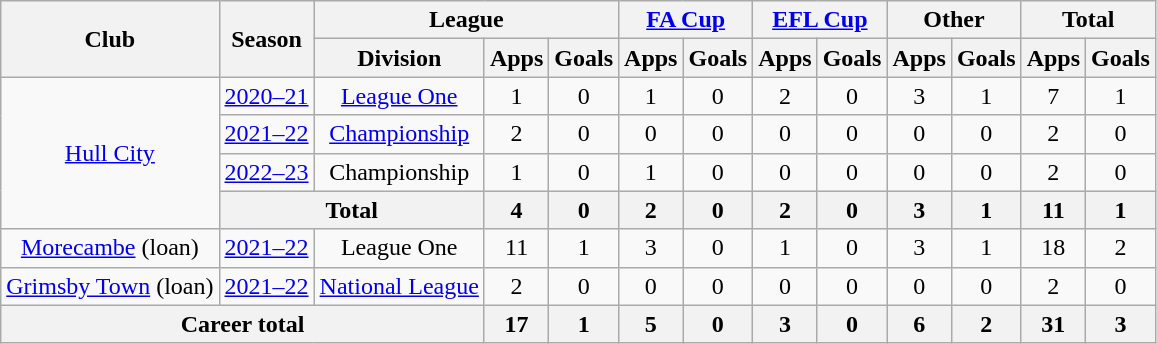<table class="wikitable" style="text-align:center">
<tr>
<th rowspan="2">Club</th>
<th rowspan="2">Season</th>
<th colspan="3">League</th>
<th colspan="2"><a href='#'>FA Cup</a></th>
<th colspan="2"><a href='#'>EFL Cup</a></th>
<th colspan="2">Other</th>
<th colspan="2">Total</th>
</tr>
<tr>
<th>Division</th>
<th>Apps</th>
<th>Goals</th>
<th>Apps</th>
<th>Goals</th>
<th>Apps</th>
<th>Goals</th>
<th>Apps</th>
<th>Goals</th>
<th>Apps</th>
<th>Goals</th>
</tr>
<tr>
<td rowspan="4"><a href='#'>Hull City</a></td>
<td><a href='#'>2020–21</a></td>
<td><a href='#'>League One</a></td>
<td>1</td>
<td>0</td>
<td>1</td>
<td>0</td>
<td>2</td>
<td>0</td>
<td>3</td>
<td>1</td>
<td>7</td>
<td>1</td>
</tr>
<tr>
<td><a href='#'>2021–22</a></td>
<td><a href='#'>Championship</a></td>
<td>2</td>
<td>0</td>
<td>0</td>
<td>0</td>
<td>0</td>
<td>0</td>
<td>0</td>
<td>0</td>
<td>2</td>
<td>0</td>
</tr>
<tr>
<td><a href='#'>2022–23</a></td>
<td>Championship</td>
<td>1</td>
<td>0</td>
<td>1</td>
<td>0</td>
<td>0</td>
<td>0</td>
<td>0</td>
<td>0</td>
<td>2</td>
<td>0</td>
</tr>
<tr>
<th colspan="2">Total</th>
<th>4</th>
<th>0</th>
<th>2</th>
<th>0</th>
<th>2</th>
<th>0</th>
<th>3</th>
<th>1</th>
<th>11</th>
<th>1</th>
</tr>
<tr>
<td><a href='#'>Morecambe</a> (loan)</td>
<td><a href='#'>2021–22</a></td>
<td>League One</td>
<td>11</td>
<td>1</td>
<td>3</td>
<td>0</td>
<td>1</td>
<td>0</td>
<td>3</td>
<td>1</td>
<td>18</td>
<td>2</td>
</tr>
<tr>
<td><a href='#'>Grimsby Town</a> (loan)</td>
<td><a href='#'>2021–22</a></td>
<td><a href='#'>National League</a></td>
<td>2</td>
<td>0</td>
<td>0</td>
<td>0</td>
<td>0</td>
<td>0</td>
<td>0</td>
<td>0</td>
<td>2</td>
<td>0</td>
</tr>
<tr>
<th colspan="3">Career total</th>
<th>17</th>
<th>1</th>
<th>5</th>
<th>0</th>
<th>3</th>
<th>0</th>
<th>6</th>
<th>2</th>
<th>31</th>
<th>3</th>
</tr>
</table>
